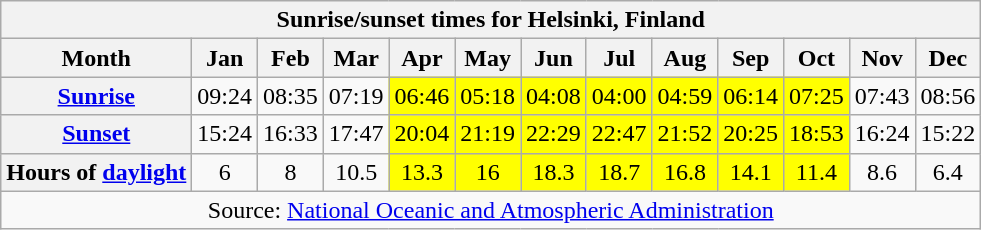<table class="wikitable">
<tr>
<th colspan="13">Sunrise/sunset times for Helsinki, Finland</th>
</tr>
<tr>
<th>Month</th>
<th>Jan</th>
<th>Feb</th>
<th>Mar</th>
<th>Apr</th>
<th>May</th>
<th>Jun</th>
<th>Jul</th>
<th>Aug</th>
<th>Sep</th>
<th>Oct</th>
<th>Nov</th>
<th>Dec</th>
</tr>
<tr>
<th><a href='#'>Sunrise</a></th>
<td>09:24</td>
<td>08:35</td>
<td>07:19</td>
<td style="background:yellow">06:46</td>
<td style="background:yellow">05:18</td>
<td style="background:yellow">04:08</td>
<td style="background:yellow">04:00</td>
<td style="background:yellow">04:59</td>
<td style="background:yellow">06:14</td>
<td style="background:yellow">07:25</td>
<td>07:43</td>
<td>08:56</td>
</tr>
<tr>
<th><a href='#'>Sunset</a></th>
<td>15:24</td>
<td>16:33</td>
<td>17:47</td>
<td style="background:yellow">20:04</td>
<td style="background:yellow">21:19</td>
<td style="background:yellow">22:29</td>
<td style="background:yellow">22:47</td>
<td style="background:yellow">21:52</td>
<td style="background:yellow">20:25</td>
<td style="background:yellow">18:53</td>
<td>16:24</td>
<td>15:22</td>
</tr>
<tr>
<th>Hours of <a href='#'>daylight</a></th>
<td style="text-align:center">6</td>
<td style="text-align:center">8</td>
<td style="text-align:center">10.5</td>
<td style="text-align:center;background:yellow">13.3</td>
<td style="text-align:center;background:yellow">16</td>
<td style="text-align:center;background:yellow">18.3</td>
<td style="text-align:center;background:yellow">18.7</td>
<td style="text-align:center;background:yellow">16.8</td>
<td style="text-align:center;background:yellow">14.1</td>
<td style="text-align:center;background:yellow">11.4</td>
<td style="text-align:center">8.6</td>
<td style="text-align:center">6.4</td>
</tr>
<tr>
<td colspan="13" style="text-align:center;">Source: <a href='#'>National Oceanic and Atmospheric Administration</a></td>
</tr>
</table>
